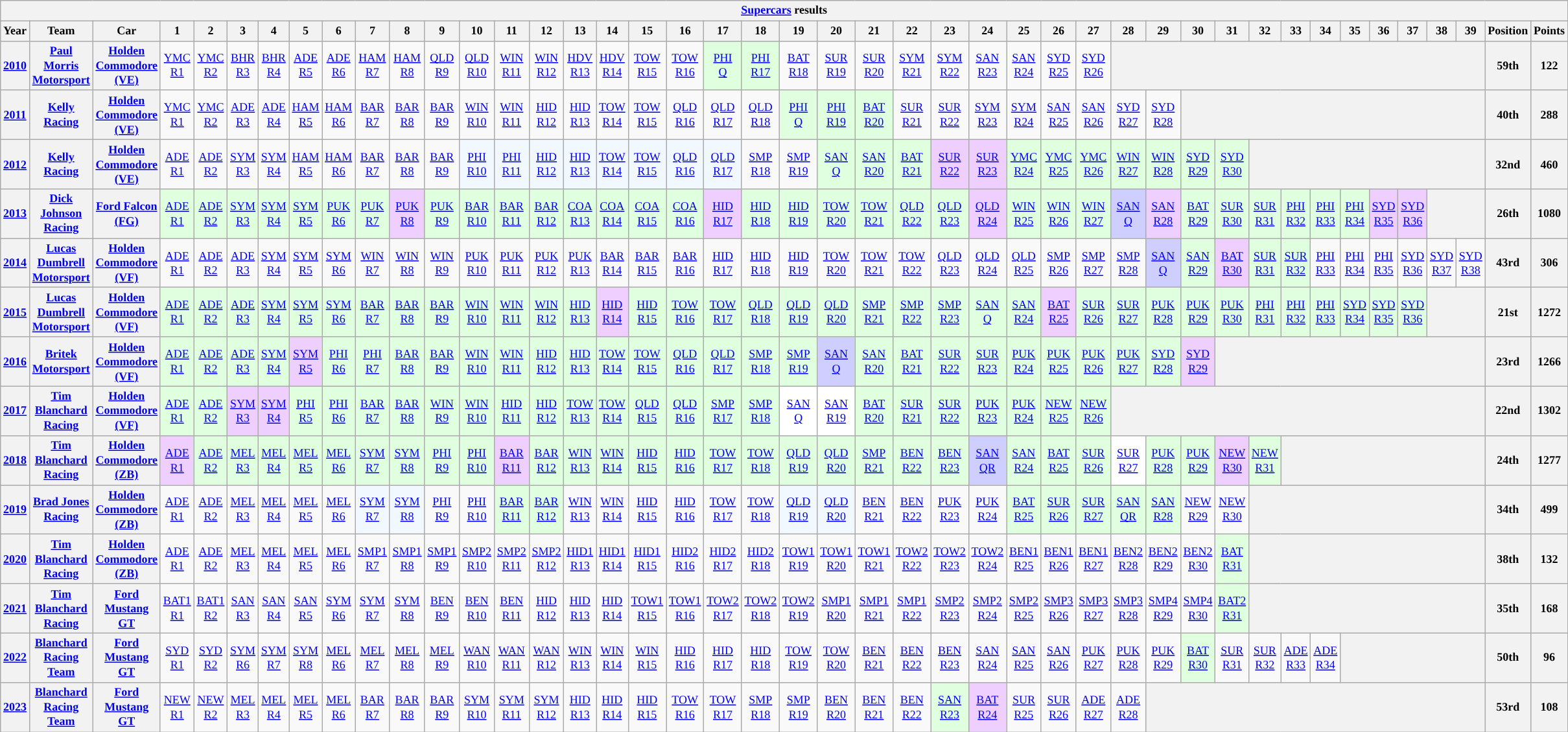<table class="wikitable" style="text-align:center; font-size:75%">
<tr>
<th colspan=45><a href='#'>Supercars</a> results</th>
</tr>
<tr>
<th>Year</th>
<th>Team</th>
<th>Car</th>
<th>1</th>
<th>2</th>
<th>3</th>
<th>4</th>
<th>5</th>
<th>6</th>
<th>7</th>
<th>8</th>
<th>9</th>
<th>10</th>
<th>11</th>
<th>12</th>
<th>13</th>
<th>14</th>
<th>15</th>
<th>16</th>
<th>17</th>
<th>18</th>
<th>19</th>
<th>20</th>
<th>21</th>
<th>22</th>
<th>23</th>
<th>24</th>
<th>25</th>
<th>26</th>
<th>27</th>
<th>28</th>
<th>29</th>
<th>30</th>
<th>31</th>
<th>32</th>
<th>33</th>
<th>34</th>
<th>35</th>
<th>36</th>
<th>37</th>
<th>38</th>
<th>39</th>
<th>Position</th>
<th>Points</th>
</tr>
<tr>
<th><a href='#'>2010</a></th>
<th><a href='#'>Paul Morris Motorsport</a></th>
<th><a href='#'>Holden Commodore (VE)</a></th>
<td><a href='#'>YMC<br>R1</a></td>
<td><a href='#'>YMC<br>R2</a></td>
<td><a href='#'>BHR<br>R3</a></td>
<td><a href='#'>BHR<br>R4</a></td>
<td><a href='#'>ADE<br>R5</a></td>
<td><a href='#'>ADE<br>R6</a></td>
<td><a href='#'>HAM<br>R7</a></td>
<td><a href='#'>HAM<br>R8</a></td>
<td><a href='#'>QLD<br>R9</a></td>
<td><a href='#'>QLD<br>R10</a></td>
<td><a href='#'>WIN<br>R11</a></td>
<td><a href='#'>WIN<br>R12</a></td>
<td><a href='#'>HDV<br>R13</a></td>
<td><a href='#'>HDV<br>R14</a></td>
<td><a href='#'>TOW<br>R15</a></td>
<td><a href='#'>TOW<br>R16</a></td>
<td style="background: #dfffdf"><a href='#'>PHI<br>Q</a><br></td>
<td style="background: #dfffdf"><a href='#'>PHI<br>R17</a><br></td>
<td><a href='#'>BAT<br>R18</a></td>
<td><a href='#'>SUR<br>R19</a></td>
<td><a href='#'>SUR<br>R20</a></td>
<td><a href='#'>SYM<br>R21</a></td>
<td><a href='#'>SYM<br>R22</a></td>
<td><a href='#'>SAN<br>R23</a></td>
<td><a href='#'>SAN<br>R24</a></td>
<td><a href='#'>SYD<br>R25</a></td>
<td><a href='#'>SYD<br>R26</a></td>
<th colspan=12></th>
<th>59th</th>
<th>122</th>
</tr>
<tr>
<th><a href='#'>2011</a></th>
<th><a href='#'>Kelly Racing</a></th>
<th><a href='#'>Holden Commodore (VE)</a></th>
<td><a href='#'>YMC<br>R1</a></td>
<td><a href='#'>YMC<br>R2</a></td>
<td><a href='#'>ADE<br>R3</a></td>
<td><a href='#'>ADE<br>R4</a></td>
<td><a href='#'>HAM<br>R5</a></td>
<td><a href='#'>HAM<br>R6</a></td>
<td><a href='#'>BAR<br>R7</a></td>
<td><a href='#'>BAR<br>R8</a></td>
<td><a href='#'>BAR<br>R9</a></td>
<td><a href='#'>WIN<br>R10</a></td>
<td><a href='#'>WIN<br>R11</a></td>
<td><a href='#'>HID<br>R12</a></td>
<td><a href='#'>HID<br>R13</a></td>
<td><a href='#'>TOW<br>R14</a></td>
<td><a href='#'>TOW<br>R15</a></td>
<td><a href='#'>QLD<br>R16</a></td>
<td><a href='#'>QLD<br>R17</a></td>
<td><a href='#'>QLD<br>R18</a></td>
<td style="background: #dfffdf"><a href='#'>PHI<br>Q</a><br></td>
<td style="background: #dfffdf"><a href='#'>PHI<br>R19</a><br></td>
<td style="background: #dfffdf"><a href='#'>BAT<br>R20</a><br></td>
<td><a href='#'>SUR<br>R21</a></td>
<td><a href='#'>SUR<br>R22</a></td>
<td><a href='#'>SYM<br>R23</a></td>
<td><a href='#'>SYM<br>R24</a></td>
<td><a href='#'>SAN<br>R25</a></td>
<td><a href='#'>SAN<br>R26</a></td>
<td><a href='#'>SYD<br>R27</a></td>
<td><a href='#'>SYD<br>R28</a></td>
<th colspan=10></th>
<th>40th</th>
<th>288</th>
</tr>
<tr>
<th><a href='#'>2012</a></th>
<th><a href='#'>Kelly Racing</a></th>
<th><a href='#'>Holden Commodore (VE)</a></th>
<td><a href='#'>ADE<br>R1</a></td>
<td><a href='#'>ADE<br>R2</a></td>
<td><a href='#'>SYM<br>R3</a></td>
<td><a href='#'>SYM<br>R4</a></td>
<td><a href='#'>HAM<br>R5</a></td>
<td><a href='#'>HAM<br>R6</a></td>
<td><a href='#'>BAR<br>R7</a></td>
<td><a href='#'>BAR<br>R8</a></td>
<td><a href='#'>BAR<br>R9</a></td>
<td style="background:#F1F8FF;"><a href='#'>PHI<br>R10</a><br></td>
<td style="background:#F1F8FF;"><a href='#'>PHI<br>R11</a><br></td>
<td style="background:#F1F8FF;"><a href='#'>HID<br>R12</a><br></td>
<td style="background:#F1F8FF;"><a href='#'>HID<br>R13</a><br></td>
<td style="background:#F1F8FF;"><a href='#'>TOW<br>R14</a><br></td>
<td style="background:#F1F8FF;"><a href='#'>TOW<br>R15</a><br></td>
<td style="background:#F1F8FF;"><a href='#'>QLD<br>R16</a><br></td>
<td style="background:#F1F8FF;"><a href='#'>QLD<br>R17</a><br></td>
<td><a href='#'>SMP<br>R18</a></td>
<td><a href='#'>SMP<br>R19</a></td>
<td style="background: #dfffdf"><a href='#'>SAN<br>Q</a><br></td>
<td style="background: #dfffdf"><a href='#'>SAN<br>R20</a><br></td>
<td style="background: #dfffdf"><a href='#'>BAT<br>R21</a><br></td>
<td style="background: #efcfff"><a href='#'>SUR<br>R22</a><br></td>
<td style="background: #efcfff"><a href='#'>SUR<br>R23</a><br></td>
<td style="background: #dfffdf"><a href='#'>YMC<br>R24</a><br></td>
<td style="background: #dfffdf"><a href='#'>YMC<br>R25</a><br></td>
<td style="background: #dfffdf"><a href='#'>YMC<br>R26</a><br></td>
<td style="background: #dfffdf"><a href='#'>WIN<br>R27</a><br></td>
<td style="background: #dfffdf"><a href='#'>WIN<br>R28</a><br></td>
<td style="background: #dfffdf"><a href='#'>SYD<br>R29</a><br></td>
<td style="background: #dfffdf"><a href='#'>SYD<br>R30</a><br></td>
<th colspan=8></th>
<th>32nd</th>
<th>460</th>
</tr>
<tr>
<th><a href='#'>2013</a></th>
<th><a href='#'>Dick Johnson Racing</a></th>
<th><a href='#'>Ford Falcon (FG)</a></th>
<td style="background: #dfffdf"><a href='#'>ADE<br>R1</a><br></td>
<td style="background: #dfffdf"><a href='#'>ADE<br>R2</a><br></td>
<td style="background: #dfffdf"><a href='#'>SYM<br>R3</a><br></td>
<td style="background: #dfffdf"><a href='#'>SYM<br>R4</a><br></td>
<td style="background: #dfffdf"><a href='#'>SYM<br>R5</a><br></td>
<td style="background: #dfffdf"><a href='#'>PUK<br>R6</a><br></td>
<td style="background: #dfffdf"><a href='#'>PUK<br>R7</a><br></td>
<td style="background: #efcfff"><a href='#'>PUK<br>R8</a><br></td>
<td style="background: #dfffdf"><a href='#'>PUK<br>R9</a><br></td>
<td style="background: #dfffdf"><a href='#'>BAR<br>R10</a><br></td>
<td style="background: #dfffdf"><a href='#'>BAR<br>R11</a><br></td>
<td style="background: #dfffdf"><a href='#'>BAR<br>R12</a><br></td>
<td style="background: #dfffdf"><a href='#'>COA<br>R13</a><br></td>
<td style="background: #dfffdf"><a href='#'>COA<br>R14</a><br></td>
<td style="background: #dfffdf"><a href='#'>COA<br>R15</a><br></td>
<td style="background: #dfffdf"><a href='#'>COA<br>R16</a><br></td>
<td style="background: #efcfff"><a href='#'>HID<br>R17</a><br></td>
<td style="background: #dfffdf"><a href='#'>HID<br>R18</a><br></td>
<td style="background: #dfffdf"><a href='#'>HID<br>R19</a><br></td>
<td style="background: #dfffdf"><a href='#'>TOW<br>R20</a><br></td>
<td style="background: #dfffdf"><a href='#'>TOW<br>R21</a><br></td>
<td style="background: #dfffdf"><a href='#'>QLD<br>R22</a><br></td>
<td style="background: #dfffdf"><a href='#'>QLD<br>R23</a><br></td>
<td style="background: #efcfff"><a href='#'>QLD<br>R24</a><br></td>
<td style="background: #dfffdf"><a href='#'>WIN<br>R25</a><br></td>
<td style="background: #dfffdf"><a href='#'>WIN<br>R26</a><br></td>
<td style="background: #dfffdf"><a href='#'>WIN<br>R27</a><br></td>
<td style="background: #cfcfff"><a href='#'>SAN<br>Q</a><br></td>
<td style="background: #efcfff"><a href='#'>SAN<br>R28</a><br></td>
<td style="background: #dfffdf"><a href='#'>BAT<br>R29</a><br></td>
<td style="background: #dfffdf"><a href='#'>SUR<br>R30</a><br></td>
<td style="background: #dfffdf"><a href='#'>SUR<br>R31</a><br></td>
<td style="background: #dfffdf"><a href='#'>PHI<br>R32</a><br></td>
<td style="background: #dfffdf"><a href='#'>PHI<br>R33</a><br></td>
<td style="background: #dfffdf"><a href='#'>PHI<br>R34</a><br></td>
<td style="background: #efcfff"><a href='#'>SYD<br>R35</a><br></td>
<td style="background: #efcfff"><a href='#'>SYD<br>R36</a><br></td>
<th colspan=2></th>
<th>26th</th>
<th>1080</th>
</tr>
<tr>
<th><a href='#'>2014</a></th>
<th><a href='#'>Lucas Dumbrell Motorsport</a></th>
<th><a href='#'>Holden Commodore (VF)</a></th>
<td><a href='#'>ADE<br>R1</a></td>
<td><a href='#'>ADE<br>R2</a></td>
<td><a href='#'>ADE<br>R3</a></td>
<td><a href='#'>SYM<br>R4</a></td>
<td><a href='#'>SYM<br>R5</a></td>
<td><a href='#'>SYM<br>R6</a></td>
<td><a href='#'>WIN<br>R7</a></td>
<td><a href='#'>WIN<br>R8</a></td>
<td><a href='#'>WIN<br>R9</a></td>
<td><a href='#'>PUK<br>R10</a></td>
<td><a href='#'>PUK<br>R11</a></td>
<td><a href='#'>PUK<br>R12</a></td>
<td><a href='#'>PUK<br>R13</a></td>
<td><a href='#'>BAR<br>R14</a></td>
<td><a href='#'>BAR<br>R15</a></td>
<td><a href='#'>BAR<br>R16</a></td>
<td><a href='#'>HID<br>R17</a></td>
<td><a href='#'>HID<br>R18</a></td>
<td><a href='#'>HID<br>R19</a></td>
<td><a href='#'>TOW<br>R20</a></td>
<td><a href='#'>TOW<br>R21</a></td>
<td><a href='#'>TOW<br>R22</a></td>
<td><a href='#'>QLD<br>R23</a></td>
<td><a href='#'>QLD<br>R24</a></td>
<td><a href='#'>QLD<br>R25</a></td>
<td><a href='#'>SMP<br>R26</a></td>
<td><a href='#'>SMP<br>R27</a></td>
<td><a href='#'>SMP<br>R28</a></td>
<td style="background: #cfcfff"><a href='#'>SAN<br>Q</a><br></td>
<td style="background: #dfffdf"><a href='#'>SAN<br>R29</a><br></td>
<td style="background: #efcfff"><a href='#'>BAT<br>R30</a><br></td>
<td style="background: #dfffdf"><a href='#'>SUR<br>R31</a><br></td>
<td style="background: #dfffdf"><a href='#'>SUR<br>R32</a><br></td>
<td><a href='#'>PHI<br>R33</a></td>
<td><a href='#'>PHI<br>R34</a></td>
<td><a href='#'>PHI<br>R35</a></td>
<td><a href='#'>SYD<br>R36</a></td>
<td><a href='#'>SYD<br>R37</a></td>
<td><a href='#'>SYD<br>R38</a></td>
<th>43rd</th>
<th>306</th>
</tr>
<tr>
<th><a href='#'>2015</a></th>
<th><a href='#'>Lucas Dumbrell Motorsport</a></th>
<th><a href='#'>Holden Commodore (VF)</a></th>
<td style="background: #dfffdf"><a href='#'>ADE<br>R1</a><br></td>
<td style="background: #dfffdf"><a href='#'>ADE<br>R2</a><br></td>
<td style="background: #dfffdf"><a href='#'>ADE<br>R3</a><br></td>
<td style="background: #dfffdf"><a href='#'>SYM<br>R4</a><br></td>
<td style="background: #dfffdf"><a href='#'>SYM<br>R5</a><br></td>
<td style="background: #dfffdf"><a href='#'>SYM<br>R6</a><br></td>
<td style="background: #dfffdf"><a href='#'>BAR<br>R7</a><br></td>
<td style="background: #dfffdf"><a href='#'>BAR<br>R8</a><br></td>
<td style="background: #dfffdf"><a href='#'>BAR<br>R9</a><br></td>
<td style="background: #dfffdf"><a href='#'>WIN<br>R10</a><br></td>
<td style="background: #dfffdf"><a href='#'>WIN<br>R11</a><br></td>
<td style="background: #dfffdf"><a href='#'>WIN<br>R12</a><br></td>
<td style="background: #dfffdf"><a href='#'>HID<br>R13</a><br></td>
<td style="background: #efcfff"><a href='#'>HID<br>R14</a><br></td>
<td style="background: #dfffdf"><a href='#'>HID<br>R15</a><br></td>
<td style="background: #dfffdf"><a href='#'>TOW<br>R16</a><br></td>
<td style="background: #dfffdf"><a href='#'>TOW<br>R17</a><br></td>
<td style="background: #dfffdf"><a href='#'>QLD<br>R18</a><br></td>
<td style="background: #dfffdf"><a href='#'>QLD<br>R19</a><br></td>
<td style="background: #dfffdf"><a href='#'>QLD<br>R20</a><br></td>
<td style="background: #dfffdf"><a href='#'>SMP<br>R21</a><br></td>
<td style="background: #dfffdf"><a href='#'>SMP<br>R22</a><br></td>
<td style="background: #dfffdf"><a href='#'>SMP<br>R23</a><br></td>
<td style="background: #dfffdf"><a href='#'>SAN<br>Q</a><br></td>
<td style="background: #dfffdf"><a href='#'>SAN<br>R24</a><br></td>
<td style="background: #efcfff"><a href='#'>BAT<br>R25</a><br></td>
<td style="background: #dfffdf"><a href='#'>SUR<br>R26</a><br></td>
<td style="background: #dfffdf"><a href='#'>SUR<br>R27</a><br></td>
<td style="background: #dfffdf"><a href='#'>PUK<br>R28</a><br></td>
<td style="background: #dfffdf"><a href='#'>PUK<br>R29</a><br></td>
<td style="background: #dfffdf"><a href='#'>PUK<br>R30</a><br></td>
<td style="background: #dfffdf"><a href='#'>PHI<br>R31</a><br></td>
<td style="background: #dfffdf"><a href='#'>PHI<br>R32</a><br></td>
<td style="background: #dfffdf"><a href='#'>PHI<br>R33</a><br></td>
<td style="background: #dfffdf"><a href='#'>SYD<br>R34</a><br></td>
<td style="background: #dfffdf"><a href='#'>SYD<br>R35</a><br></td>
<td style="background: #dfffdf"><a href='#'>SYD<br>R36</a><br></td>
<th colspan=2></th>
<th>21st</th>
<th>1272</th>
</tr>
<tr>
<th><a href='#'>2016</a></th>
<th><a href='#'>Britek Motorsport</a></th>
<th><a href='#'>Holden Commodore (VF)</a></th>
<td style="background: #dfffdf"><a href='#'>ADE<br>R1</a><br></td>
<td style="background: #dfffdf"><a href='#'>ADE<br>R2</a><br></td>
<td style="background: #dfffdf"><a href='#'>ADE<br>R3</a><br></td>
<td style="background: #dfffdf"><a href='#'>SYM<br>R4</a><br></td>
<td style="background: #efcfff"><a href='#'>SYM<br>R5</a><br></td>
<td style="background: #dfffdf"><a href='#'>PHI<br>R6</a><br></td>
<td style="background: #dfffdf"><a href='#'>PHI<br>R7</a><br></td>
<td style="background: #dfffdf"><a href='#'>BAR<br>R8</a><br></td>
<td style="background: #dfffdf"><a href='#'>BAR<br>R9</a><br></td>
<td style="background: #dfffdf"><a href='#'>WIN<br>R10</a><br></td>
<td style="background: #dfffdf"><a href='#'>WIN<br>R11</a><br></td>
<td style="background: #dfffdf"><a href='#'>HID<br>R12</a><br></td>
<td style="background: #dfffdf"><a href='#'>HID<br>R13</a><br></td>
<td style="background: #dfffdf"><a href='#'>TOW<br>R14</a><br></td>
<td style="background: #dfffdf"><a href='#'>TOW<br>R15</a><br></td>
<td style="background: #dfffdf"><a href='#'>QLD<br>R16</a><br></td>
<td style="background: #dfffdf"><a href='#'>QLD<br>R17</a><br></td>
<td style="background: #dfffdf"><a href='#'>SMP<br>R18</a><br></td>
<td style="background: #dfffdf"><a href='#'>SMP<br>R19</a><br></td>
<td style="background: #cfcfff"><a href='#'>SAN<br>Q</a><br></td>
<td style="background: #dfffdf"><a href='#'>SAN<br>R20</a><br></td>
<td style="background: #dfffdf"><a href='#'>BAT<br>R21</a><br></td>
<td style="background: #dfffdf"><a href='#'>SUR<br>R22</a><br></td>
<td style="background: #dfffdf"><a href='#'>SUR<br>R23</a><br></td>
<td style="background: #dfffdf"><a href='#'>PUK<br>R24</a><br></td>
<td style="background: #dfffdf"><a href='#'>PUK<br>R25</a><br></td>
<td style="background: #dfffdf"><a href='#'>PUK<br>R26</a><br></td>
<td style="background: #dfffdf"><a href='#'>PUK<br>R27</a><br></td>
<td style="background: #dfffdf"><a href='#'>SYD<br>R28</a><br></td>
<td style="background: #efcfff"><a href='#'>SYD<br>R29</a><br></td>
<th colspan=9></th>
<th>23rd</th>
<th>1266</th>
</tr>
<tr>
<th><a href='#'>2017</a></th>
<th><a href='#'>Tim Blanchard Racing</a></th>
<th><a href='#'>Holden Commodore (VF)</a></th>
<td style="background: #dfffdf"><a href='#'>ADE<br>R1</a><br></td>
<td style="background: #dfffdf"><a href='#'>ADE<br>R2</a><br></td>
<td style="background: #efcfff"><a href='#'>SYM<br>R3</a><br></td>
<td style="background: #efcfff"><a href='#'>SYM<br>R4</a><br></td>
<td style="background: #dfffdf"><a href='#'>PHI<br>R5</a><br></td>
<td style="background: #dfffdf"><a href='#'>PHI<br>R6</a><br></td>
<td style="background: #dfffdf"><a href='#'>BAR<br>R7</a><br></td>
<td style="background: #dfffdf"><a href='#'>BAR<br>R8</a><br></td>
<td style="background: #dfffdf"><a href='#'>WIN<br>R9</a><br></td>
<td style="background: #dfffdf"><a href='#'>WIN<br>R10</a><br></td>
<td style="background: #dfffdf"><a href='#'>HID<br>R11</a><br></td>
<td style="background: #dfffdf"><a href='#'>HID<br>R12</a><br></td>
<td style="background: #dfffdf"><a href='#'>TOW<br>R13</a><br></td>
<td style="background: #dfffdf"><a href='#'>TOW<br>R14</a><br></td>
<td style="background: #dfffdf"><a href='#'>QLD<br>R15</a><br></td>
<td style="background: #dfffdf"><a href='#'>QLD<br>R16</a><br></td>
<td style="background: #dfffdf"><a href='#'>SMP<br>R17</a><br></td>
<td style="background: #dfffdf"><a href='#'>SMP<br>R18</a><br></td>
<td style="background: #ffffff"><a href='#'>SAN<br>Q</a><br></td>
<td style="background: #ffffff"><a href='#'>SAN<br>R19</a><br></td>
<td style="background: #dfffdf"><a href='#'>BAT<br>R20</a><br></td>
<td style="background: #dfffdf"><a href='#'>SUR<br>R21</a><br></td>
<td style="background: #dfffdf"><a href='#'>SUR<br>R22</a><br></td>
<td style="background: #dfffdf"><a href='#'>PUK<br>R23</a><br></td>
<td style="background: #dfffdf"><a href='#'>PUK<br>R24</a><br></td>
<td style="background: #dfffdf"><a href='#'>NEW<br>R25</a><br></td>
<td style="background: #dfffdf"><a href='#'>NEW<br>R26</a><br></td>
<th colspan=12></th>
<th>22nd</th>
<th>1302</th>
</tr>
<tr>
<th><a href='#'>2018</a></th>
<th><a href='#'>Tim Blanchard Racing</a></th>
<th><a href='#'>Holden Commodore (ZB)</a></th>
<td style="background: #efcfff"><a href='#'>ADE<br>R1</a><br></td>
<td style="background: #dfffdf"><a href='#'>ADE<br>R2</a><br></td>
<td style="background: #dfffdf"><a href='#'>MEL<br>R3</a><br></td>
<td style="background: #dfffdf"><a href='#'>MEL<br>R4</a><br></td>
<td style="background: #dfffdf"><a href='#'>MEL<br>R5</a><br></td>
<td style="background: #dfffdf"><a href='#'>MEL<br>R6</a><br></td>
<td style="background: #dfffdf"><a href='#'>SYM<br>R7</a><br></td>
<td style="background: #dfffdf"><a href='#'>SYM<br>R8</a><br></td>
<td style="background: #dfffdf"><a href='#'>PHI<br>R9</a><br></td>
<td style="background: #dfffdf"><a href='#'>PHI<br>R10</a><br></td>
<td style="background: #efcfff"><a href='#'>BAR<br>R11</a><br></td>
<td style="background: #dfffdf"><a href='#'>BAR<br>R12</a><br></td>
<td style="background: #dfffdf"><a href='#'>WIN<br>R13</a><br></td>
<td style="background: #dfffdf"><a href='#'>WIN<br>R14</a><br></td>
<td style="background: #dfffdf"><a href='#'>HID<br>R15</a><br></td>
<td style="background: #dfffdf"><a href='#'>HID<br>R16</a><br></td>
<td style="background: #dfffdf"><a href='#'>TOW<br>R17</a><br></td>
<td style="background: #dfffdf"><a href='#'>TOW<br>R18</a><br></td>
<td style="background: #dfffdf"><a href='#'>QLD<br>R19</a><br></td>
<td style="background: #dfffdf"><a href='#'>QLD<br>R20</a><br></td>
<td style="background: #dfffdf"><a href='#'>SMP<br>R21</a><br></td>
<td style="background: #dfffdf"><a href='#'>BEN<br>R22</a><br></td>
<td style="background: #dfffdf"><a href='#'>BEN<br>R23</a><br></td>
<td style="background: #cfcfff"><a href='#'>SAN<br>QR</a><br></td>
<td style="background: #dfffdf"><a href='#'>SAN<br>R24</a><br></td>
<td style="background: #dfffdf"><a href='#'>BAT<br>R25</a><br></td>
<td style="background: #dfffdf"><a href='#'>SUR<br>R26</a><br></td>
<td style="background: #ffffff"><a href='#'>SUR<br>R27</a><br></td>
<td style="background: #dfffdf"><a href='#'>PUK<br>R28</a><br></td>
<td style="background: #dfffdf"><a href='#'>PUK<br>R29</a><br></td>
<td style="background: #efcfff"><a href='#'>NEW<br>R30</a><br></td>
<td style="background: #dfffdf"><a href='#'>NEW<br>R31</a><br></td>
<th colspan=7></th>
<th>24th</th>
<th>1277</th>
</tr>
<tr>
<th><a href='#'>2019</a></th>
<th><a href='#'>Brad Jones Racing</a></th>
<th><a href='#'>Holden Commodore (ZB)</a></th>
<td><a href='#'>ADE<br>R1</a></td>
<td><a href='#'>ADE<br>R2</a></td>
<td><a href='#'>MEL<br>R3</a></td>
<td><a href='#'>MEL<br>R4</a></td>
<td><a href='#'>MEL<br>R5</a></td>
<td><a href='#'>MEL<br>R6</a></td>
<td style="background: #f1f8ff"><a href='#'>SYM<br>R7</a><br></td>
<td style="background: #f1f8ff"><a href='#'>SYM<br>R8</a><br></td>
<td><a href='#'>PHI<br>R9</a></td>
<td><a href='#'>PHI<br>R10</a></td>
<td style="background: #dfffdf"><a href='#'>BAR<br>R11</a><br></td>
<td style="background: #dfffdf"><a href='#'>BAR<br>R12</a><br></td>
<td><a href='#'>WIN<br>R13</a></td>
<td><a href='#'>WIN<br>R14</a></td>
<td><a href='#'>HID<br>R15</a></td>
<td><a href='#'>HID<br>R16</a></td>
<td><a href='#'>TOW<br>R17</a></td>
<td><a href='#'>TOW<br>R18</a></td>
<td style="background: #f1f8ff"><a href='#'>QLD<br>R19</a><br></td>
<td style="background: #f1f8ff"><a href='#'>QLD<br>R20</a><br></td>
<td><a href='#'>BEN<br>R21</a></td>
<td><a href='#'>BEN<br>R22</a></td>
<td><a href='#'>PUK<br>R23</a></td>
<td><a href='#'>PUK<br>R24</a></td>
<td style="background: #dfffdf"><a href='#'>BAT<br>R25</a><br></td>
<td style="background: #dfffdf"><a href='#'>SUR<br>R26</a><br></td>
<td style="background: #dfffdf"><a href='#'>SUR<br>R27</a><br></td>
<td style="background: #dfffdf"><a href='#'>SAN<br>QR</a><br></td>
<td style="background: #dfffdf"><a href='#'>SAN<br>R28</a><br></td>
<td><a href='#'>NEW<br>R29</a></td>
<td><a href='#'>NEW<br>R30</a></td>
<th colspan=8></th>
<th>34th</th>
<th>499</th>
</tr>
<tr>
<th><a href='#'>2020</a></th>
<th><a href='#'>Tim Blanchard Racing</a></th>
<th><a href='#'>Holden Commodore (ZB)</a></th>
<td><a href='#'>ADE<br>R1</a></td>
<td><a href='#'>ADE<br>R2</a></td>
<td><a href='#'>MEL<br>R3</a></td>
<td><a href='#'>MEL<br>R4</a></td>
<td><a href='#'>MEL<br>R5</a></td>
<td><a href='#'>MEL<br>R6</a></td>
<td><a href='#'>SMP1<br>R7</a></td>
<td><a href='#'>SMP1<br>R8</a></td>
<td><a href='#'>SMP1<br>R9</a></td>
<td><a href='#'>SMP2<br>R10</a></td>
<td><a href='#'>SMP2<br>R11</a></td>
<td><a href='#'>SMP2<br>R12</a></td>
<td><a href='#'>HID1<br>R13</a></td>
<td><a href='#'>HID1<br>R14</a></td>
<td><a href='#'>HID1<br>R15</a></td>
<td><a href='#'>HID2<br>R16</a></td>
<td><a href='#'>HID2<br>R17</a></td>
<td><a href='#'>HID2<br>R18</a></td>
<td><a href='#'>TOW1<br>R19</a></td>
<td><a href='#'>TOW1<br>R20</a></td>
<td><a href='#'>TOW1<br>R21</a></td>
<td><a href='#'>TOW2<br>R22</a></td>
<td><a href='#'>TOW2<br>R23</a></td>
<td><a href='#'>TOW2<br>R24</a></td>
<td><a href='#'>BEN1<br>R25</a></td>
<td><a href='#'>BEN1<br>R26</a></td>
<td><a href='#'>BEN1<br>R27</a></td>
<td><a href='#'>BEN2<br>R28</a></td>
<td><a href='#'>BEN2<br>R29</a></td>
<td><a href='#'>BEN2<br>R30</a></td>
<td style="background: #dfffdf"><a href='#'>BAT<br>R31</a><br></td>
<th colspan=8></th>
<th>38th</th>
<th>132</th>
</tr>
<tr>
<th><a href='#'>2021</a></th>
<th><a href='#'>Tim Blanchard Racing</a></th>
<th><a href='#'>Ford Mustang GT</a></th>
<td><a href='#'>BAT1<br>R1</a></td>
<td><a href='#'>BAT1<br>R2</a></td>
<td><a href='#'>SAN<br>R3</a></td>
<td><a href='#'>SAN<br>R4</a></td>
<td><a href='#'>SAN<br>R5</a></td>
<td><a href='#'>SYM<br>R6</a></td>
<td><a href='#'>SYM<br>R7</a></td>
<td><a href='#'>SYM<br>R8</a></td>
<td><a href='#'>BEN<br>R9</a></td>
<td><a href='#'>BEN<br>R10</a></td>
<td><a href='#'>BEN<br>R11</a></td>
<td><a href='#'>HID<br>R12</a></td>
<td><a href='#'>HID<br>R13</a></td>
<td><a href='#'>HID<br>R14</a></td>
<td><a href='#'>TOW1<br>R15</a></td>
<td><a href='#'>TOW1<br>R16</a></td>
<td><a href='#'>TOW2<br>R17</a></td>
<td><a href='#'>TOW2<br>R18</a></td>
<td><a href='#'>TOW2<br>R19</a></td>
<td><a href='#'>SMP1<br>R20</a></td>
<td><a href='#'>SMP1<br>R21</a></td>
<td><a href='#'>SMP1<br>R22</a></td>
<td><a href='#'>SMP2<br>R23</a></td>
<td><a href='#'>SMP2<br>R24</a></td>
<td><a href='#'>SMP2<br>R25</a></td>
<td><a href='#'>SMP3<br>R26</a></td>
<td><a href='#'>SMP3<br>R27</a></td>
<td><a href='#'>SMP3<br>R28</a></td>
<td><a href='#'>SMP4<br>R29</a></td>
<td><a href='#'>SMP4<br>R30</a></td>
<td style="background: #dfffdf"><a href='#'>BAT2<br>R31</a><br></td>
<th colspan=8></th>
<th>35th</th>
<th>168</th>
</tr>
<tr>
<th><a href='#'>2022</a></th>
<th><a href='#'>Blanchard Racing Team</a></th>
<th><a href='#'>Ford Mustang GT</a></th>
<td><a href='#'>SYD<br>R1</a></td>
<td><a href='#'>SYD<br>R2</a></td>
<td><a href='#'>SYM<br>R6</a></td>
<td><a href='#'>SYM<br>R7</a></td>
<td><a href='#'>SYM<br>R8</a></td>
<td><a href='#'>MEL<br>R6</a></td>
<td><a href='#'>MEL<br>R7</a></td>
<td><a href='#'>MEL<br>R8</a></td>
<td><a href='#'>MEL<br>R9</a></td>
<td><a href='#'>WAN<br>R10</a></td>
<td><a href='#'>WAN<br>R11</a></td>
<td><a href='#'>WAN<br>R12</a></td>
<td><a href='#'>WIN<br>R13</a></td>
<td><a href='#'>WIN<br>R14</a></td>
<td><a href='#'>WIN<br>R15</a></td>
<td><a href='#'>HID<br>R16</a></td>
<td><a href='#'>HID<br>R17</a></td>
<td><a href='#'>HID<br>R18</a></td>
<td><a href='#'>TOW<br>R19</a></td>
<td><a href='#'>TOW<br>R20</a></td>
<td><a href='#'>BEN<br>R21</a></td>
<td><a href='#'>BEN<br>R22</a></td>
<td><a href='#'>BEN<br>R23</a></td>
<td><a href='#'>SAN<br>R24</a></td>
<td><a href='#'>SAN<br>R25</a></td>
<td><a href='#'>SAN<br>R26</a></td>
<td><a href='#'>PUK<br>R27</a></td>
<td><a href='#'>PUK<br>R28</a></td>
<td><a href='#'>PUK<br>R29</a></td>
<td style="background: #dfffdf"><a href='#'>BAT<br>R30</a><br></td>
<td><a href='#'>SUR<br>R31</a></td>
<td><a href='#'>SUR<br>R32</a></td>
<td><a href='#'>ADE<br>R33</a></td>
<td><a href='#'>ADE<br>R34</a></td>
<th colspan=5></th>
<th>50th</th>
<th>96</th>
</tr>
<tr>
<th><a href='#'>2023</a></th>
<th><a href='#'>Blanchard Racing Team</a></th>
<th><a href='#'>Ford Mustang GT</a></th>
<td><a href='#'>NEW<br>R1</a></td>
<td><a href='#'>NEW<br>R2</a></td>
<td><a href='#'>MEL<br>R3</a></td>
<td><a href='#'>MEL<br>R4</a></td>
<td><a href='#'>MEL<br>R5</a></td>
<td><a href='#'>MEL<br>R6</a></td>
<td><a href='#'>BAR<br>R7</a></td>
<td><a href='#'>BAR<br>R8</a></td>
<td><a href='#'>BAR<br>R9</a></td>
<td><a href='#'>SYM<br>R10</a></td>
<td><a href='#'>SYM<br>R11</a></td>
<td><a href='#'>SYM<br>R12</a></td>
<td><a href='#'>HID<br>R13</a></td>
<td><a href='#'>HID<br>R14</a></td>
<td><a href='#'>HID<br>R15</a></td>
<td><a href='#'>TOW<br>R16</a></td>
<td><a href='#'>TOW<br>R17</a></td>
<td><a href='#'>SMP<br>R18</a></td>
<td><a href='#'>SMP<br>R19</a></td>
<td><a href='#'>BEN<br>R20</a></td>
<td><a href='#'>BEN<br>R21</a></td>
<td><a href='#'>BEN<br>R22</a></td>
<td style=background:#dfffdf><a href='#'>SAN<br>R23</a><br></td>
<td style=background:#efcfff><a href='#'>BAT<br>R24</a><br></td>
<td><a href='#'>SUR<br>R25</a></td>
<td><a href='#'>SUR<br>R26</a></td>
<td><a href='#'>ADE<br>R27</a></td>
<td><a href='#'>ADE<br>R28</a></td>
<th colspan=11></th>
<th>53rd</th>
<th>108</th>
</tr>
</table>
